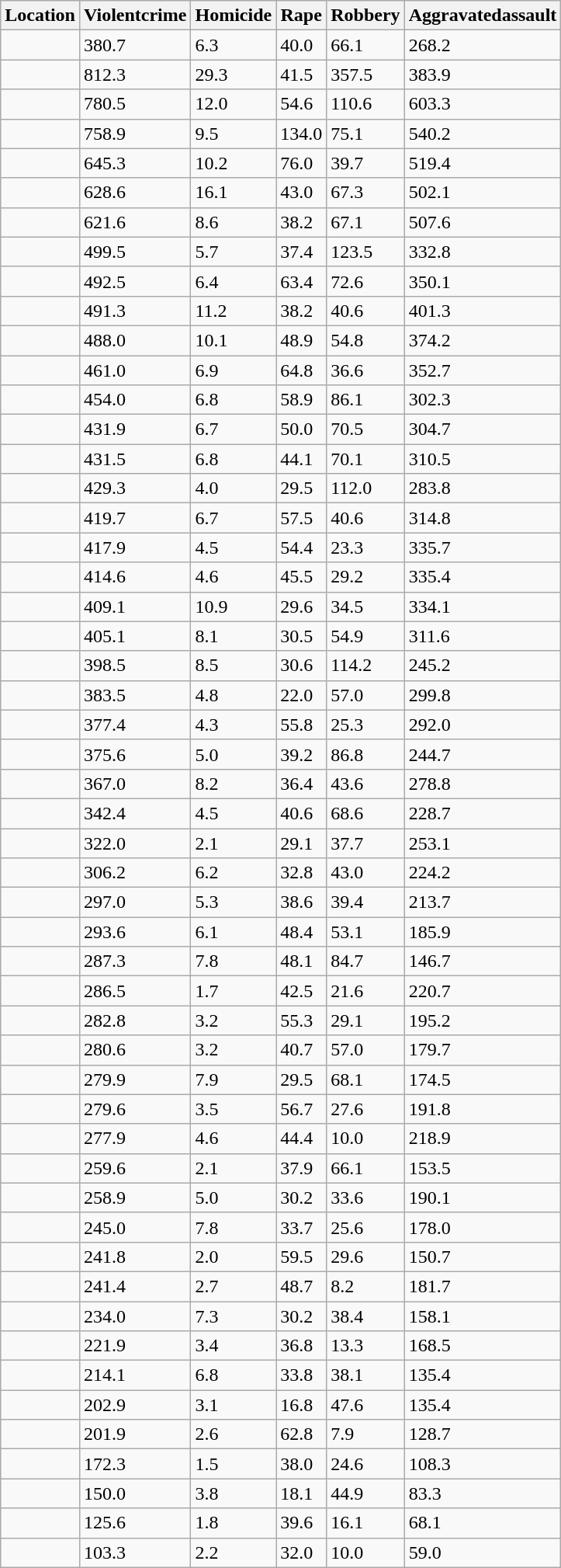<table class="wikitable sortable sticky-header static-row-numbers sort-under col1left" >
<tr>
<th>Location</th>
<th>Violentcrime</th>
<th>Homicide</th>
<th>Rape</th>
<th>Robbery</th>
<th>Aggravatedassault</th>
</tr>
<tr class="sorttop static-row-header">
<td></td>
<td>380.7</td>
<td>6.3</td>
<td>40.0</td>
<td>66.1</td>
<td>268.2</td>
</tr>
<tr class=static-row-numbers-norank>
<td></td>
<td>812.3</td>
<td>29.3</td>
<td>41.5</td>
<td>357.5</td>
<td>383.9</td>
</tr>
<tr>
<td></td>
<td>780.5</td>
<td>12.0</td>
<td>54.6</td>
<td>110.6</td>
<td>603.3</td>
</tr>
<tr>
<td></td>
<td>758.9</td>
<td>9.5</td>
<td>134.0</td>
<td>75.1</td>
<td>540.2</td>
</tr>
<tr>
<td></td>
<td>645.3</td>
<td>10.2</td>
<td>76.0</td>
<td>39.7</td>
<td>519.4</td>
</tr>
<tr>
<td></td>
<td>628.6</td>
<td>16.1</td>
<td>43.0</td>
<td>67.3</td>
<td>502.1</td>
</tr>
<tr>
<td></td>
<td>621.6</td>
<td>8.6</td>
<td>38.2</td>
<td>67.1</td>
<td>507.6</td>
</tr>
<tr>
<td></td>
<td>499.5</td>
<td>5.7</td>
<td>37.4</td>
<td>123.5</td>
<td>332.8</td>
</tr>
<tr>
<td></td>
<td>492.5</td>
<td>6.4</td>
<td>63.4</td>
<td>72.6</td>
<td>350.1</td>
</tr>
<tr>
<td></td>
<td>491.3</td>
<td>11.2</td>
<td>38.2</td>
<td>40.6</td>
<td>401.3</td>
</tr>
<tr>
<td></td>
<td>488.0</td>
<td>10.1</td>
<td>48.9</td>
<td>54.8</td>
<td>374.2</td>
</tr>
<tr>
<td></td>
<td>461.0</td>
<td>6.9</td>
<td>64.8</td>
<td>36.6</td>
<td>352.7</td>
</tr>
<tr>
<td></td>
<td>454.0</td>
<td>6.8</td>
<td>58.9</td>
<td>86.1</td>
<td>302.3</td>
</tr>
<tr>
<td></td>
<td>431.9</td>
<td>6.7</td>
<td>50.0</td>
<td>70.5</td>
<td>304.7</td>
</tr>
<tr>
<td></td>
<td>431.5</td>
<td>6.8</td>
<td>44.1</td>
<td>70.1</td>
<td>310.5</td>
</tr>
<tr>
<td></td>
<td>429.3</td>
<td>4.0</td>
<td>29.5</td>
<td>112.0</td>
<td>283.8</td>
</tr>
<tr>
<td></td>
<td>419.7</td>
<td>6.7</td>
<td>57.5</td>
<td>40.6</td>
<td>314.8</td>
</tr>
<tr>
<td></td>
<td>417.9</td>
<td>4.5</td>
<td>54.4</td>
<td>23.3</td>
<td>335.7</td>
</tr>
<tr>
<td></td>
<td>414.6</td>
<td>4.6</td>
<td>45.5</td>
<td>29.2</td>
<td>335.4</td>
</tr>
<tr>
<td></td>
<td>409.1</td>
<td>10.9</td>
<td>29.6</td>
<td>34.5</td>
<td>334.1</td>
</tr>
<tr>
<td></td>
<td>405.1</td>
<td>8.1</td>
<td>30.5</td>
<td>54.9</td>
<td>311.6</td>
</tr>
<tr>
<td></td>
<td>398.5</td>
<td>8.5</td>
<td>30.6</td>
<td>114.2</td>
<td>245.2</td>
</tr>
<tr>
<td></td>
<td>383.5</td>
<td>4.8</td>
<td>22.0</td>
<td>57.0</td>
<td>299.8</td>
</tr>
<tr>
<td></td>
<td>377.4</td>
<td>4.3</td>
<td>55.8</td>
<td>25.3</td>
<td>292.0</td>
</tr>
<tr>
<td></td>
<td>375.6</td>
<td>5.0</td>
<td>39.2</td>
<td>86.8</td>
<td>244.7</td>
</tr>
<tr>
<td></td>
<td>367.0</td>
<td>8.2</td>
<td>36.4</td>
<td>43.6</td>
<td>278.8</td>
</tr>
<tr>
<td></td>
<td>342.4</td>
<td>4.5</td>
<td>40.6</td>
<td>68.6</td>
<td>228.7</td>
</tr>
<tr>
<td></td>
<td>322.0</td>
<td>2.1</td>
<td>29.1</td>
<td>37.7</td>
<td>253.1</td>
</tr>
<tr>
<td></td>
<td>306.2</td>
<td>6.2</td>
<td>32.8</td>
<td>43.0</td>
<td>224.2</td>
</tr>
<tr>
<td></td>
<td>297.0</td>
<td>5.3</td>
<td>38.6</td>
<td>39.4</td>
<td>213.7</td>
</tr>
<tr>
<td></td>
<td>293.6</td>
<td>6.1</td>
<td>48.4</td>
<td>53.1</td>
<td>185.9</td>
</tr>
<tr>
<td></td>
<td>287.3</td>
<td>7.8</td>
<td>48.1</td>
<td>84.7</td>
<td>146.7</td>
</tr>
<tr>
<td></td>
<td>286.5</td>
<td>1.7</td>
<td>42.5</td>
<td>21.6</td>
<td>220.7</td>
</tr>
<tr>
<td></td>
<td>282.8</td>
<td>3.2</td>
<td>55.3</td>
<td>29.1</td>
<td>195.2</td>
</tr>
<tr>
<td></td>
<td>280.6</td>
<td>3.2</td>
<td>40.7</td>
<td>57.0</td>
<td>179.7</td>
</tr>
<tr>
<td></td>
<td>279.9</td>
<td>7.9</td>
<td>29.5</td>
<td>68.1</td>
<td>174.5</td>
</tr>
<tr>
<td></td>
<td>279.6</td>
<td>3.5</td>
<td>56.7</td>
<td>27.6</td>
<td>191.8</td>
</tr>
<tr>
<td></td>
<td>277.9</td>
<td>4.6</td>
<td>44.4</td>
<td>10.0</td>
<td>218.9</td>
</tr>
<tr>
<td></td>
<td>259.6</td>
<td>2.1</td>
<td>37.9</td>
<td>66.1</td>
<td>153.5</td>
</tr>
<tr>
<td></td>
<td>258.9</td>
<td>5.0</td>
<td>30.2</td>
<td>33.6</td>
<td>190.1</td>
</tr>
<tr>
<td></td>
<td>245.0</td>
<td>7.8</td>
<td>33.7</td>
<td>25.6</td>
<td>178.0</td>
</tr>
<tr>
<td></td>
<td>241.8</td>
<td>2.0</td>
<td>59.5</td>
<td>29.6</td>
<td>150.7</td>
</tr>
<tr>
<td></td>
<td>241.4</td>
<td>2.7</td>
<td>48.7</td>
<td>8.2</td>
<td>181.7</td>
</tr>
<tr>
<td></td>
<td>234.0</td>
<td>7.3</td>
<td>30.2</td>
<td>38.4</td>
<td>158.1</td>
</tr>
<tr>
<td></td>
<td>221.9</td>
<td>3.4</td>
<td>36.8</td>
<td>13.3</td>
<td>168.5</td>
</tr>
<tr>
<td></td>
<td>214.1</td>
<td>6.8</td>
<td>33.8</td>
<td>38.1</td>
<td>135.4</td>
</tr>
<tr>
<td></td>
<td>202.9</td>
<td>3.1</td>
<td>16.8</td>
<td>47.6</td>
<td>135.4</td>
</tr>
<tr>
<td></td>
<td>201.9</td>
<td>2.6</td>
<td>62.8</td>
<td>7.9</td>
<td>128.7</td>
</tr>
<tr>
<td></td>
<td>172.3</td>
<td>1.5</td>
<td>38.0</td>
<td>24.6</td>
<td>108.3</td>
</tr>
<tr>
<td></td>
<td>150.0</td>
<td>3.8</td>
<td>18.1</td>
<td>44.9</td>
<td>83.3</td>
</tr>
<tr>
<td></td>
<td>125.6</td>
<td>1.8</td>
<td>39.6</td>
<td>16.1</td>
<td>68.1</td>
</tr>
<tr>
<td></td>
<td>103.3</td>
<td>2.2</td>
<td>32.0</td>
<td>10.0</td>
<td>59.0</td>
</tr>
</table>
